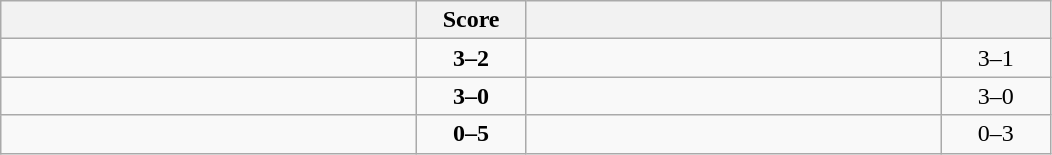<table class="wikitable" style="text-align: center; ">
<tr>
<th align="right" width="270"></th>
<th width="65">Score</th>
<th align="left" width="270"></th>
<th width="65"></th>
</tr>
<tr>
<td align="left"><strong></strong></td>
<td><strong>3–2</strong></td>
<td align="left"></td>
<td>3–1 <strong></strong></td>
</tr>
<tr>
<td align="left"><strong></strong></td>
<td><strong>3–0</strong></td>
<td align="left"></td>
<td>3–0 <strong></strong></td>
</tr>
<tr>
<td align="left"></td>
<td><strong>0–5</strong></td>
<td align="left"><strong></strong></td>
<td>0–3 <strong></strong></td>
</tr>
</table>
